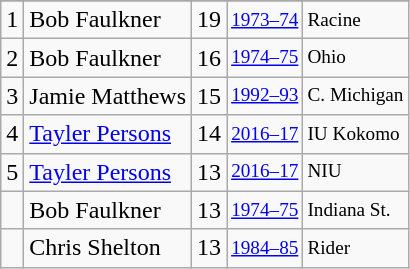<table class="wikitable">
<tr>
</tr>
<tr>
<td>1</td>
<td>Bob Faulkner</td>
<td>19</td>
<td style="font-size:80%;"><a href='#'>1973–74</a></td>
<td style="font-size:80%;">Racine</td>
</tr>
<tr>
<td>2</td>
<td>Bob Faulkner</td>
<td>16</td>
<td style="font-size:80%;"><a href='#'>1974–75</a></td>
<td style="font-size:80%;">Ohio</td>
</tr>
<tr>
<td>3</td>
<td>Jamie Matthews</td>
<td>15</td>
<td style="font-size:80%;"><a href='#'>1992–93</a></td>
<td style="font-size:80%;">C. Michigan</td>
</tr>
<tr>
<td>4</td>
<td><a href='#'>Tayler Persons</a></td>
<td>14</td>
<td style="font-size:80%;"><a href='#'>2016–17</a></td>
<td style="font-size:80%;">IU Kokomo</td>
</tr>
<tr>
<td>5</td>
<td><a href='#'>Tayler Persons</a></td>
<td>13</td>
<td style="font-size:80%;"><a href='#'>2016–17</a></td>
<td style="font-size:80%;">NIU</td>
</tr>
<tr>
<td></td>
<td>Bob Faulkner</td>
<td>13</td>
<td style="font-size:80%;"><a href='#'>1974–75</a></td>
<td style="font-size:80%;">Indiana St.</td>
</tr>
<tr>
<td></td>
<td>Chris Shelton</td>
<td>13</td>
<td style="font-size:80%;"><a href='#'>1984–85</a></td>
<td style="font-size:80%;">Rider</td>
</tr>
</table>
